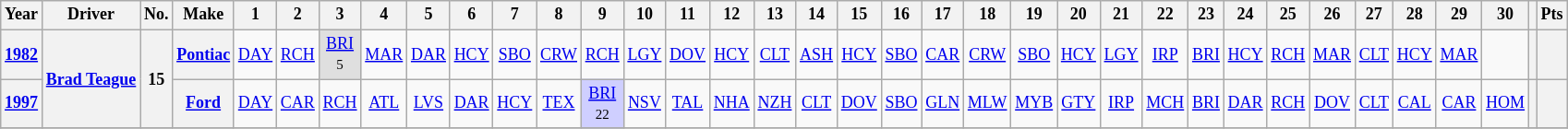<table class="wikitable" style="text-align:center; font-size:75%">
<tr>
<th>Year</th>
<th>Driver</th>
<th>No.</th>
<th>Make</th>
<th>1</th>
<th>2</th>
<th>3</th>
<th>4</th>
<th>5</th>
<th>6</th>
<th>7</th>
<th>8</th>
<th>9</th>
<th>10</th>
<th>11</th>
<th>12</th>
<th>13</th>
<th>14</th>
<th>15</th>
<th>16</th>
<th>17</th>
<th>18</th>
<th>19</th>
<th>20</th>
<th>21</th>
<th>22</th>
<th>23</th>
<th>24</th>
<th>25</th>
<th>26</th>
<th>27</th>
<th>28</th>
<th>29</th>
<th>30</th>
<th></th>
<th>Pts</th>
</tr>
<tr>
<th><a href='#'>1982</a></th>
<th rowspan=2><a href='#'>Brad Teague</a></th>
<th rowspan=2>15</th>
<th><a href='#'>Pontiac</a></th>
<td><a href='#'>DAY</a></td>
<td><a href='#'>RCH</a></td>
<td style="background:#DFDFDF;"><a href='#'>BRI</a><br><small>5</small></td>
<td><a href='#'>MAR</a></td>
<td><a href='#'>DAR</a></td>
<td><a href='#'>HCY</a></td>
<td><a href='#'>SBO</a></td>
<td><a href='#'>CRW</a></td>
<td><a href='#'>RCH</a></td>
<td><a href='#'>LGY</a></td>
<td><a href='#'>DOV</a></td>
<td><a href='#'>HCY</a></td>
<td><a href='#'>CLT</a></td>
<td><a href='#'>ASH</a></td>
<td><a href='#'>HCY</a></td>
<td><a href='#'>SBO</a></td>
<td><a href='#'>CAR</a></td>
<td><a href='#'>CRW</a></td>
<td><a href='#'>SBO</a></td>
<td><a href='#'>HCY</a></td>
<td><a href='#'>LGY</a></td>
<td><a href='#'>IRP</a></td>
<td><a href='#'>BRI</a></td>
<td><a href='#'>HCY</a></td>
<td><a href='#'>RCH</a></td>
<td><a href='#'>MAR</a></td>
<td><a href='#'>CLT</a></td>
<td><a href='#'>HCY</a></td>
<td><a href='#'>MAR</a></td>
<td></td>
<th></th>
<th></th>
</tr>
<tr>
<th><a href='#'>1997</a></th>
<th><a href='#'>Ford</a></th>
<td><a href='#'>DAY</a></td>
<td><a href='#'>CAR</a></td>
<td><a href='#'>RCH</a></td>
<td><a href='#'>ATL</a></td>
<td><a href='#'>LVS</a></td>
<td><a href='#'>DAR</a></td>
<td><a href='#'>HCY</a></td>
<td><a href='#'>TEX</a></td>
<td style="background:#CFCFFF;"><a href='#'>BRI</a><br><small>22</small></td>
<td><a href='#'>NSV</a></td>
<td><a href='#'>TAL</a></td>
<td><a href='#'>NHA</a></td>
<td><a href='#'>NZH</a></td>
<td><a href='#'>CLT</a></td>
<td><a href='#'>DOV</a></td>
<td><a href='#'>SBO</a></td>
<td><a href='#'>GLN</a></td>
<td><a href='#'>MLW</a></td>
<td><a href='#'>MYB</a></td>
<td><a href='#'>GTY</a></td>
<td><a href='#'>IRP</a></td>
<td><a href='#'>MCH</a></td>
<td><a href='#'>BRI</a></td>
<td><a href='#'>DAR</a></td>
<td><a href='#'>RCH</a></td>
<td><a href='#'>DOV</a></td>
<td><a href='#'>CLT</a></td>
<td><a href='#'>CAL</a></td>
<td><a href='#'>CAR</a></td>
<td><a href='#'>HOM</a></td>
<th></th>
<th></th>
</tr>
<tr>
</tr>
</table>
